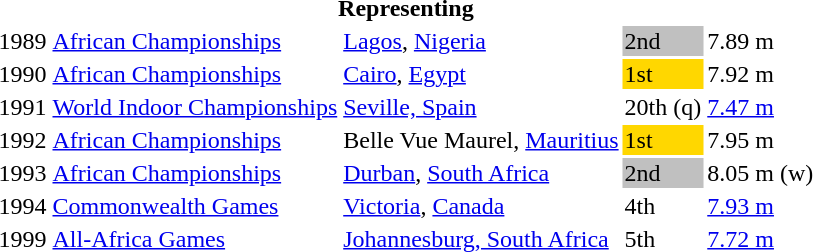<table>
<tr>
<th colspan="5">Representing </th>
</tr>
<tr>
<td>1989</td>
<td><a href='#'>African Championships</a></td>
<td><a href='#'>Lagos</a>, <a href='#'>Nigeria</a></td>
<td bgcolor="silver">2nd</td>
<td>7.89 m</td>
</tr>
<tr>
<td>1990</td>
<td><a href='#'>African Championships</a></td>
<td><a href='#'>Cairo</a>, <a href='#'>Egypt</a></td>
<td bgcolor="gold">1st</td>
<td>7.92 m</td>
</tr>
<tr>
<td>1991</td>
<td><a href='#'>World Indoor Championships</a></td>
<td><a href='#'>Seville, Spain</a></td>
<td>20th (q)</td>
<td><a href='#'>7.47 m</a></td>
</tr>
<tr>
<td>1992</td>
<td><a href='#'>African Championships</a></td>
<td>Belle Vue Maurel, <a href='#'>Mauritius</a></td>
<td bgcolor="gold">1st</td>
<td>7.95 m</td>
</tr>
<tr>
<td>1993</td>
<td><a href='#'>African Championships</a></td>
<td><a href='#'>Durban</a>, <a href='#'>South Africa</a></td>
<td bgcolor="silver">2nd</td>
<td>8.05 m (w)</td>
</tr>
<tr>
<td>1994</td>
<td><a href='#'>Commonwealth Games</a></td>
<td><a href='#'>Victoria</a>, <a href='#'>Canada</a></td>
<td>4th</td>
<td><a href='#'>7.93 m</a></td>
</tr>
<tr>
<td>1999</td>
<td><a href='#'>All-Africa Games</a></td>
<td><a href='#'>Johannesburg, South Africa</a></td>
<td>5th</td>
<td><a href='#'>7.72 m</a></td>
</tr>
</table>
